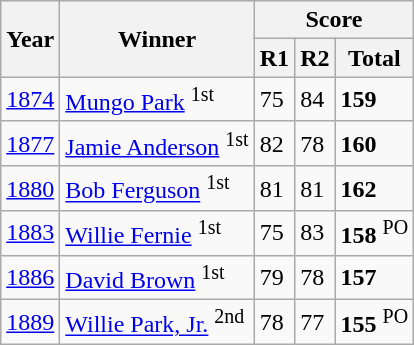<table class="wikitable">
<tr>
<th rowspan=2>Year</th>
<th rowspan=2>Winner</th>
<th colspan=3>Score</th>
</tr>
<tr>
<th>R1</th>
<th>R2</th>
<th>Total</th>
</tr>
<tr>
<td><a href='#'>1874</a></td>
<td> <a href='#'>Mungo Park</a> <sup>1st</sup></td>
<td>75</td>
<td>84</td>
<td><strong>159</strong></td>
</tr>
<tr>
<td><a href='#'>1877</a></td>
<td> <a href='#'>Jamie Anderson</a> <sup>1st</sup></td>
<td>82</td>
<td>78</td>
<td><strong>160</strong></td>
</tr>
<tr>
<td><a href='#'>1880</a></td>
<td> <a href='#'>Bob Ferguson</a> <sup>1st</sup></td>
<td>81</td>
<td>81</td>
<td><strong>162</strong></td>
</tr>
<tr>
<td><a href='#'>1883</a></td>
<td> <a href='#'>Willie Fernie</a> <sup>1st</sup></td>
<td>75</td>
<td>83</td>
<td><strong>158</strong> <sup>PO</sup></td>
</tr>
<tr>
<td><a href='#'>1886</a></td>
<td> <a href='#'>David Brown</a> <sup>1st</sup></td>
<td>79</td>
<td>78</td>
<td><strong>157</strong></td>
</tr>
<tr>
<td><a href='#'>1889</a></td>
<td> <a href='#'>Willie Park, Jr.</a> <sup>2nd</sup></td>
<td>78</td>
<td>77</td>
<td><strong>155</strong> <sup>PO</sup></td>
</tr>
</table>
